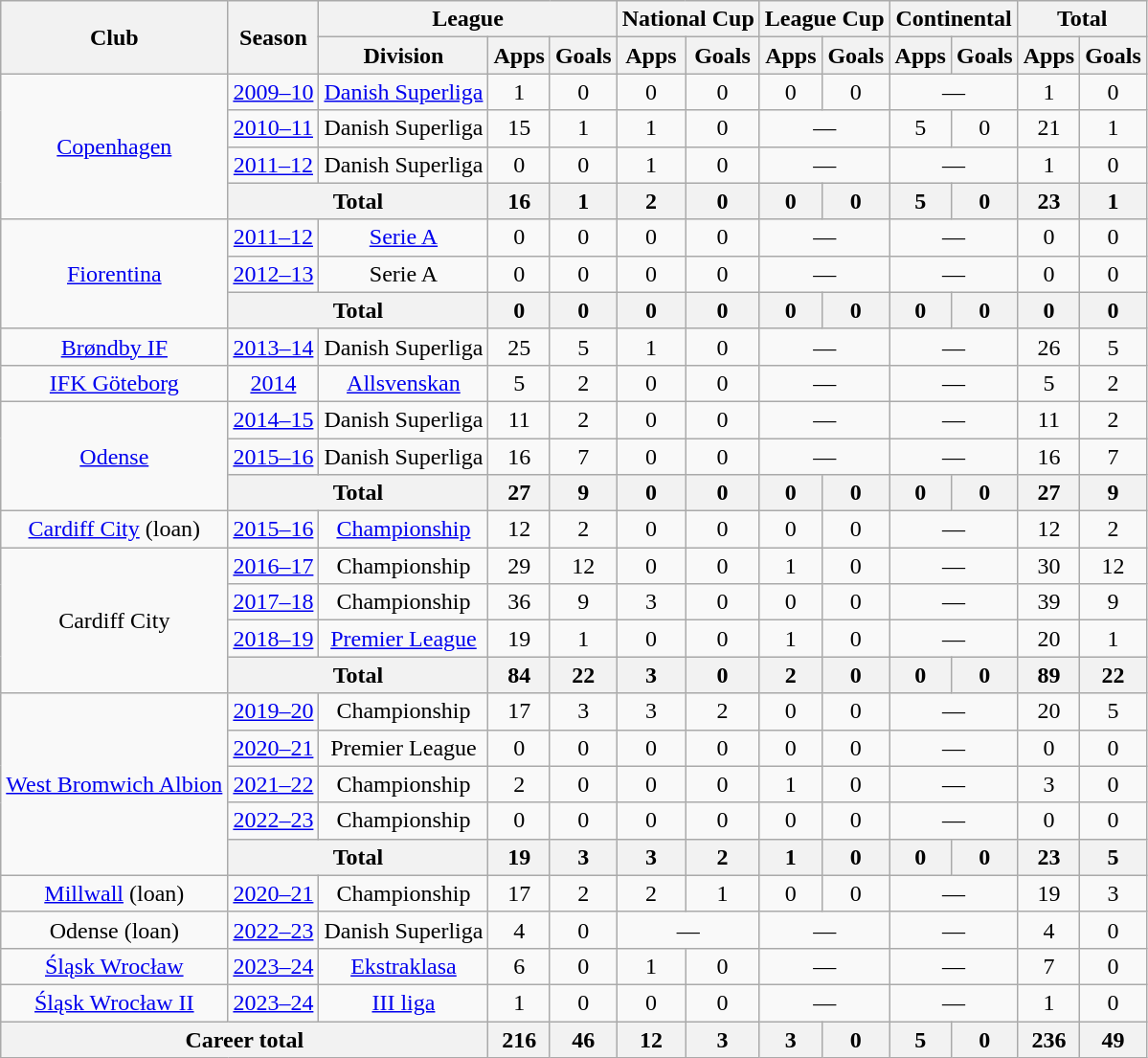<table class="wikitable" style="text-align: center;">
<tr>
<th rowspan="2">Club</th>
<th rowspan="2">Season</th>
<th colspan="3">League</th>
<th colspan="2">National Cup</th>
<th colspan="2">League Cup</th>
<th colspan="2">Continental</th>
<th colspan="2">Total</th>
</tr>
<tr>
<th>Division</th>
<th>Apps</th>
<th>Goals</th>
<th>Apps</th>
<th>Goals</th>
<th>Apps</th>
<th>Goals</th>
<th>Apps</th>
<th>Goals</th>
<th>Apps</th>
<th>Goals</th>
</tr>
<tr>
<td rowspan="4" valign="center"><a href='#'>Copenhagen</a></td>
<td><a href='#'>2009–10</a></td>
<td><a href='#'>Danish Superliga</a></td>
<td>1</td>
<td>0</td>
<td>0</td>
<td>0</td>
<td>0</td>
<td>0</td>
<td colspan=2>—</td>
<td>1</td>
<td>0</td>
</tr>
<tr>
<td><a href='#'>2010–11</a></td>
<td>Danish Superliga</td>
<td>15</td>
<td>1</td>
<td>1</td>
<td>0</td>
<td colspan=2>—</td>
<td>5</td>
<td>0</td>
<td>21</td>
<td>1</td>
</tr>
<tr>
<td><a href='#'>2011–12</a></td>
<td>Danish Superliga</td>
<td>0</td>
<td>0</td>
<td>1</td>
<td>0</td>
<td colspan=2>—</td>
<td colspan=2>—</td>
<td>1</td>
<td>0</td>
</tr>
<tr>
<th colspan="2">Total</th>
<th>16</th>
<th>1</th>
<th>2</th>
<th>0</th>
<th>0</th>
<th>0</th>
<th>5</th>
<th>0</th>
<th>23</th>
<th>1</th>
</tr>
<tr>
<td rowspan="3" valign="center"><a href='#'>Fiorentina</a></td>
<td><a href='#'>2011–12</a></td>
<td><a href='#'>Serie A</a></td>
<td>0</td>
<td>0</td>
<td>0</td>
<td>0</td>
<td colspan=2>—</td>
<td colspan=2>—</td>
<td>0</td>
<td>0</td>
</tr>
<tr>
<td><a href='#'>2012–13</a></td>
<td>Serie A</td>
<td>0</td>
<td>0</td>
<td>0</td>
<td>0</td>
<td colspan=2>—</td>
<td colspan=2>—</td>
<td>0</td>
<td>0</td>
</tr>
<tr>
<th colspan="2">Total</th>
<th>0</th>
<th>0</th>
<th>0</th>
<th>0</th>
<th>0</th>
<th>0</th>
<th>0</th>
<th>0</th>
<th>0</th>
<th>0</th>
</tr>
<tr>
<td><a href='#'>Brøndby IF</a></td>
<td><a href='#'>2013–14</a></td>
<td>Danish Superliga</td>
<td>25</td>
<td>5</td>
<td>1</td>
<td>0</td>
<td colspan=2>—</td>
<td colspan=2>—</td>
<td>26</td>
<td>5</td>
</tr>
<tr>
<td><a href='#'>IFK Göteborg</a></td>
<td><a href='#'>2014</a></td>
<td><a href='#'>Allsvenskan</a></td>
<td>5</td>
<td>2</td>
<td>0</td>
<td>0</td>
<td colspan=2>—</td>
<td colspan=2>—</td>
<td>5</td>
<td>2</td>
</tr>
<tr>
<td rowspan="3"><a href='#'>Odense</a></td>
<td><a href='#'>2014–15</a></td>
<td>Danish Superliga</td>
<td>11</td>
<td>2</td>
<td>0</td>
<td>0</td>
<td colspan=2>—</td>
<td colspan=2>—</td>
<td>11</td>
<td>2</td>
</tr>
<tr>
<td><a href='#'>2015–16</a></td>
<td>Danish Superliga</td>
<td>16</td>
<td>7</td>
<td>0</td>
<td>0</td>
<td colspan=2>—</td>
<td colspan=2>—</td>
<td>16</td>
<td>7</td>
</tr>
<tr>
<th colspan="2">Total</th>
<th>27</th>
<th>9</th>
<th>0</th>
<th>0</th>
<th>0</th>
<th>0</th>
<th>0</th>
<th>0</th>
<th>27</th>
<th>9</th>
</tr>
<tr>
<td><a href='#'>Cardiff City</a> (loan)</td>
<td><a href='#'>2015–16</a></td>
<td><a href='#'>Championship</a></td>
<td>12</td>
<td>2</td>
<td>0</td>
<td>0</td>
<td>0</td>
<td>0</td>
<td colspan=2>—</td>
<td>12</td>
<td>2</td>
</tr>
<tr>
<td rowspan=4>Cardiff City</td>
<td><a href='#'>2016–17</a></td>
<td>Championship</td>
<td>29</td>
<td>12</td>
<td>0</td>
<td>0</td>
<td>1</td>
<td>0</td>
<td colspan=2>—</td>
<td>30</td>
<td>12</td>
</tr>
<tr>
<td><a href='#'>2017–18</a></td>
<td>Championship</td>
<td>36</td>
<td>9</td>
<td>3</td>
<td>0</td>
<td>0</td>
<td>0</td>
<td colspan=2>—</td>
<td>39</td>
<td>9</td>
</tr>
<tr>
<td><a href='#'>2018–19</a></td>
<td><a href='#'>Premier League</a></td>
<td>19</td>
<td>1</td>
<td>0</td>
<td>0</td>
<td>1</td>
<td>0</td>
<td colspan=2>—</td>
<td>20</td>
<td>1</td>
</tr>
<tr>
<th colspan="2">Total</th>
<th>84</th>
<th>22</th>
<th>3</th>
<th>0</th>
<th>2</th>
<th>0</th>
<th>0</th>
<th>0</th>
<th>89</th>
<th>22</th>
</tr>
<tr>
<td rowspan="5"><a href='#'>West Bromwich Albion</a></td>
<td><a href='#'>2019–20</a></td>
<td>Championship</td>
<td>17</td>
<td>3</td>
<td>3</td>
<td>2</td>
<td>0</td>
<td>0</td>
<td colspan=2>—</td>
<td>20</td>
<td>5</td>
</tr>
<tr>
<td><a href='#'>2020–21</a></td>
<td>Premier League</td>
<td>0</td>
<td>0</td>
<td>0</td>
<td>0</td>
<td>0</td>
<td>0</td>
<td colspan=2>—</td>
<td>0</td>
<td>0</td>
</tr>
<tr>
<td><a href='#'>2021–22</a></td>
<td>Championship</td>
<td>2</td>
<td>0</td>
<td>0</td>
<td>0</td>
<td>1</td>
<td>0</td>
<td colspan=2>—</td>
<td>3</td>
<td>0</td>
</tr>
<tr>
<td><a href='#'>2022–23</a></td>
<td>Championship</td>
<td>0</td>
<td>0</td>
<td>0</td>
<td>0</td>
<td>0</td>
<td>0</td>
<td colspan=2>—</td>
<td>0</td>
<td>0</td>
</tr>
<tr>
<th colspan="2">Total</th>
<th>19</th>
<th>3</th>
<th>3</th>
<th>2</th>
<th>1</th>
<th>0</th>
<th>0</th>
<th>0</th>
<th>23</th>
<th>5</th>
</tr>
<tr>
<td><a href='#'>Millwall</a> (loan)</td>
<td><a href='#'>2020–21</a></td>
<td>Championship</td>
<td>17</td>
<td>2</td>
<td>2</td>
<td>1</td>
<td>0</td>
<td>0</td>
<td colspan=2>—</td>
<td>19</td>
<td>3</td>
</tr>
<tr>
<td>Odense (loan)</td>
<td><a href='#'>2022–23</a></td>
<td>Danish Superliga</td>
<td>4</td>
<td>0</td>
<td colspan=2>—</td>
<td colspan=2>—</td>
<td colspan=2>—</td>
<td>4</td>
<td>0</td>
</tr>
<tr>
<td><a href='#'>Śląsk Wrocław</a></td>
<td><a href='#'>2023–24</a></td>
<td><a href='#'>Ekstraklasa</a></td>
<td>6</td>
<td>0</td>
<td>1</td>
<td>0</td>
<td colspan=2>—</td>
<td colspan=2>—</td>
<td>7</td>
<td>0</td>
</tr>
<tr>
<td><a href='#'>Śląsk Wrocław II</a></td>
<td><a href='#'>2023–24</a></td>
<td><a href='#'>III liga</a></td>
<td>1</td>
<td>0</td>
<td>0</td>
<td>0</td>
<td colspan=2>—</td>
<td colspan=2>—</td>
<td>1</td>
<td>0</td>
</tr>
<tr>
<th colspan="3">Career total</th>
<th>216</th>
<th>46</th>
<th>12</th>
<th>3</th>
<th>3</th>
<th>0</th>
<th>5</th>
<th>0</th>
<th>236</th>
<th>49</th>
</tr>
</table>
